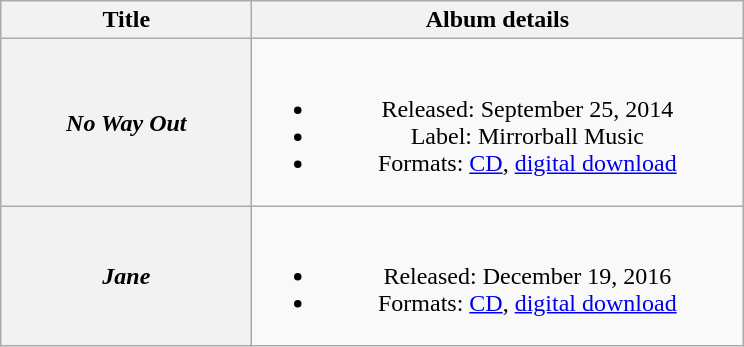<table class="wikitable plainrowheaders" style="text-align:center;">
<tr>
<th scope="col" style="width:10em;">Title</th>
<th scope="col" style="width:20em;">Album details</th>
</tr>
<tr>
<th scope="row"><em>No Way Out</em></th>
<td><br><ul><li>Released: September 25, 2014</li><li>Label: Mirrorball Music</li><li>Formats: <a href='#'>CD</a>, <a href='#'>digital download</a></li></ul></td>
</tr>
<tr>
<th scope="row"><em>Jane</em></th>
<td><br><ul><li>Released: December 19, 2016</li><li>Formats: <a href='#'>CD</a>, <a href='#'>digital download</a></li></ul></td>
</tr>
</table>
